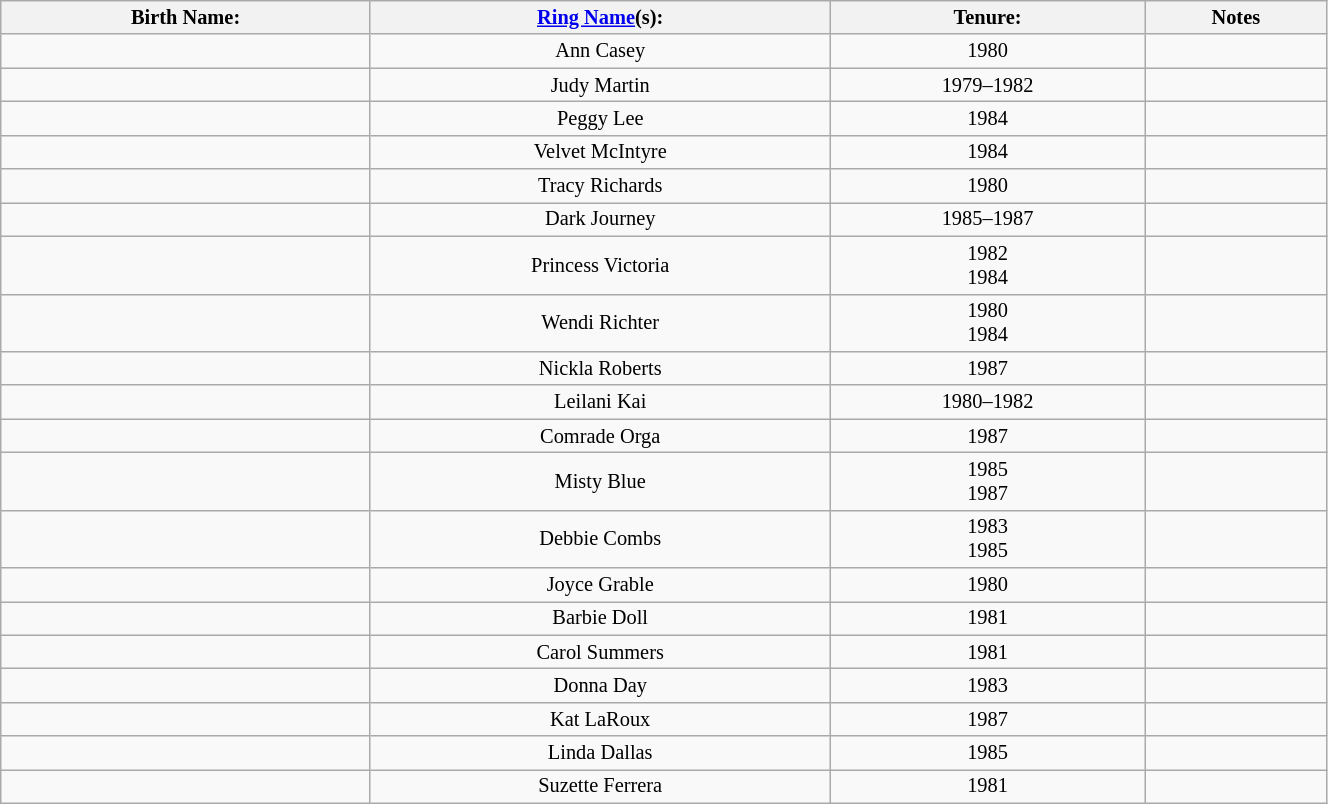<table class="sortable wikitable" style="font-size:85%; text-align:center; width:70%;">
<tr>
<th>Birth Name:</th>
<th><a href='#'>Ring Name</a>(s):</th>
<th>Tenure:</th>
<th>Notes</th>
</tr>
<tr>
<td></td>
<td>Ann Casey</td>
<td sort>1980</td>
<td></td>
</tr>
<tr>
<td></td>
<td>Judy Martin</td>
<td sort>1979–1982</td>
<td></td>
</tr>
<tr>
<td></td>
<td>Peggy Lee</td>
<td sort>1984</td>
<td></td>
</tr>
<tr>
<td></td>
<td>Velvet McIntyre</td>
<td sort>1984</td>
<td></td>
</tr>
<tr>
<td></td>
<td>Tracy Richards</td>
<td sort>1980</td>
<td></td>
</tr>
<tr>
<td></td>
<td>Dark Journey</td>
<td sort>1985–1987</td>
<td></td>
</tr>
<tr>
<td></td>
<td>Princess Victoria</td>
<td sort>1982<br>1984</td>
<td></td>
</tr>
<tr>
<td></td>
<td>Wendi Richter</td>
<td sort>1980<br>1984</td>
<td></td>
</tr>
<tr>
<td></td>
<td>Nickla Roberts</td>
<td sort>1987</td>
<td></td>
</tr>
<tr>
<td></td>
<td>Leilani Kai</td>
<td sort>1980–1982</td>
<td></td>
</tr>
<tr>
<td></td>
<td>Comrade Orga</td>
<td sort>1987</td>
<td></td>
</tr>
<tr>
<td></td>
<td>Misty Blue</td>
<td sort>1985<br>1987</td>
<td></td>
</tr>
<tr>
<td></td>
<td>Debbie Combs</td>
<td sort>1983<br>1985</td>
<td></td>
</tr>
<tr>
<td></td>
<td>Joyce Grable</td>
<td sort>1980</td>
<td></td>
</tr>
<tr>
<td></td>
<td>Barbie Doll</td>
<td sort>1981</td>
<td></td>
</tr>
<tr>
<td></td>
<td>Carol Summers</td>
<td sort>1981</td>
<td></td>
</tr>
<tr>
<td></td>
<td>Donna Day</td>
<td sort>1983</td>
<td></td>
</tr>
<tr>
<td></td>
<td>Kat LaRoux</td>
<td sort>1987</td>
<td></td>
</tr>
<tr>
<td></td>
<td>Linda Dallas</td>
<td sort>1985</td>
<td></td>
</tr>
<tr>
<td></td>
<td>Suzette Ferrera</td>
<td sort>1981</td>
<td></td>
</tr>
</table>
